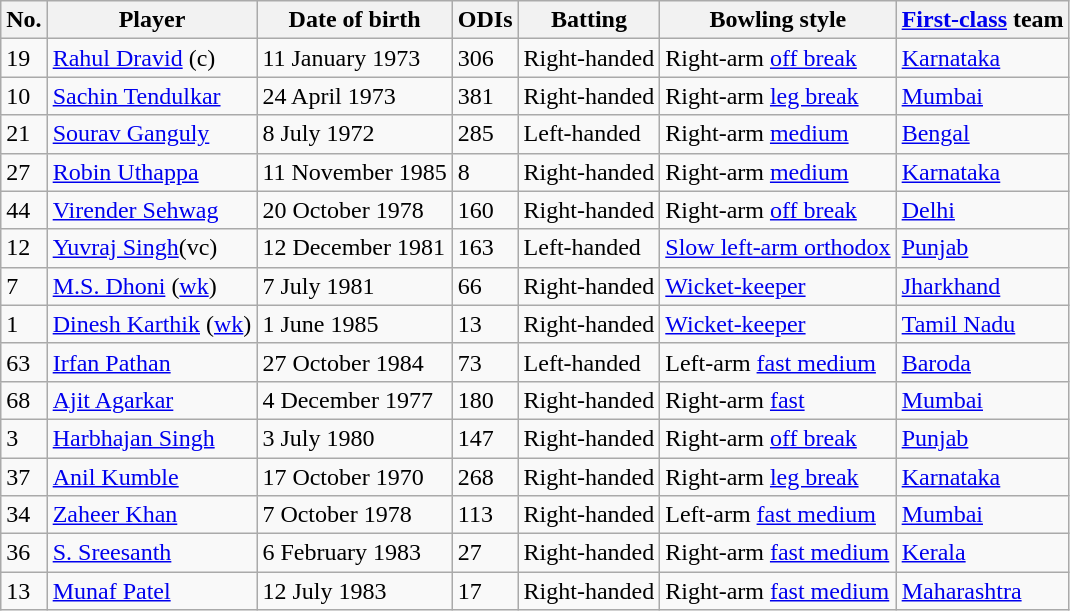<table class="wikitable">
<tr>
<th>No.</th>
<th>Player</th>
<th>Date of birth</th>
<th>ODIs</th>
<th>Batting</th>
<th>Bowling style</th>
<th><a href='#'>First-class</a> team</th>
</tr>
<tr>
<td>19</td>
<td><a href='#'>Rahul Dravid</a> (c)</td>
<td>11 January 1973</td>
<td>306</td>
<td>Right-handed</td>
<td>Right-arm <a href='#'>off break</a></td>
<td><a href='#'>Karnataka</a></td>
</tr>
<tr>
<td>10</td>
<td><a href='#'>Sachin Tendulkar</a></td>
<td>24 April 1973</td>
<td>381</td>
<td>Right-handed</td>
<td>Right-arm <a href='#'>leg break</a></td>
<td><a href='#'>Mumbai</a></td>
</tr>
<tr>
<td>21</td>
<td><a href='#'>Sourav Ganguly</a></td>
<td>8 July 1972</td>
<td>285</td>
<td>Left-handed</td>
<td>Right-arm <a href='#'>medium</a></td>
<td><a href='#'>Bengal</a></td>
</tr>
<tr>
<td>27</td>
<td><a href='#'>Robin Uthappa</a></td>
<td>11 November 1985</td>
<td>8</td>
<td>Right-handed</td>
<td>Right-arm <a href='#'>medium</a></td>
<td><a href='#'>Karnataka</a></td>
</tr>
<tr>
<td>44</td>
<td><a href='#'>Virender Sehwag</a></td>
<td>20 October 1978</td>
<td>160</td>
<td>Right-handed</td>
<td>Right-arm <a href='#'>off break</a></td>
<td><a href='#'>Delhi</a></td>
</tr>
<tr>
<td>12</td>
<td><a href='#'>Yuvraj Singh</a>(vc)</td>
<td>12 December 1981</td>
<td>163</td>
<td>Left-handed</td>
<td><a href='#'>Slow left-arm orthodox</a></td>
<td><a href='#'>Punjab</a></td>
</tr>
<tr>
<td>7</td>
<td><a href='#'>M.S. Dhoni</a> (<a href='#'>wk</a>)</td>
<td>7 July 1981</td>
<td>66</td>
<td>Right-handed</td>
<td><a href='#'>Wicket-keeper</a></td>
<td><a href='#'>Jharkhand</a></td>
</tr>
<tr>
<td>1</td>
<td><a href='#'>Dinesh Karthik</a> (<a href='#'>wk</a>)</td>
<td>1 June 1985</td>
<td>13</td>
<td>Right-handed</td>
<td><a href='#'>Wicket-keeper</a></td>
<td><a href='#'>Tamil Nadu</a></td>
</tr>
<tr>
<td>63</td>
<td><a href='#'>Irfan Pathan</a></td>
<td>27 October 1984</td>
<td>73</td>
<td>Left-handed</td>
<td>Left-arm <a href='#'>fast medium</a></td>
<td><a href='#'>Baroda</a></td>
</tr>
<tr>
<td>68</td>
<td><a href='#'>Ajit Agarkar</a></td>
<td>4 December 1977</td>
<td>180</td>
<td>Right-handed</td>
<td>Right-arm <a href='#'>fast</a></td>
<td><a href='#'>Mumbai</a></td>
</tr>
<tr>
<td>3</td>
<td><a href='#'>Harbhajan Singh</a></td>
<td>3 July 1980</td>
<td>147</td>
<td>Right-handed</td>
<td>Right-arm <a href='#'>off break</a></td>
<td><a href='#'>Punjab</a></td>
</tr>
<tr>
<td>37</td>
<td><a href='#'>Anil Kumble</a></td>
<td>17 October 1970</td>
<td>268</td>
<td>Right-handed</td>
<td>Right-arm <a href='#'>leg break</a></td>
<td><a href='#'>Karnataka</a></td>
</tr>
<tr>
<td>34</td>
<td><a href='#'>Zaheer Khan</a></td>
<td>7 October 1978</td>
<td>113</td>
<td>Right-handed</td>
<td>Left-arm <a href='#'>fast medium</a></td>
<td><a href='#'>Mumbai</a></td>
</tr>
<tr>
<td>36</td>
<td><a href='#'>S. Sreesanth</a></td>
<td>6 February 1983</td>
<td>27</td>
<td>Right-handed</td>
<td>Right-arm <a href='#'>fast medium</a></td>
<td><a href='#'>Kerala</a></td>
</tr>
<tr>
<td>13</td>
<td><a href='#'>Munaf Patel</a></td>
<td>12 July 1983</td>
<td>17</td>
<td>Right-handed</td>
<td>Right-arm <a href='#'>fast medium</a></td>
<td><a href='#'>Maharashtra</a></td>
</tr>
</table>
